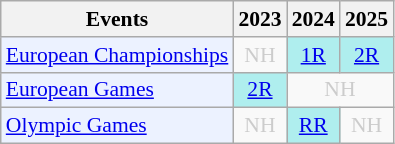<table style='font-size: 90%; text-align:center;' class='wikitable'>
<tr>
<th>Events</th>
<th>2023</th>
<th>2024</th>
<th>2025</th>
</tr>
<tr>
<td bgcolor="#ECF2FF"; align="left"><a href='#'>European Championships</a></td>
<td style=color:#ccc>NH</td>
<td bgcolor=AFEEEE><a href='#'>1R</a></td>
<td bgcolor=AFEEEE><a href='#'>2R</a></td>
</tr>
<tr>
<td bgcolor="#ECF2FF"; align="left"><a href='#'>European Games</a></td>
<td bgcolor=AFEEEE><a href='#'>2R</a></td>
<td colspan="3" style=color:#ccc>NH</td>
</tr>
<tr>
<td bgcolor="#ECF2FF"; align="left"><a href='#'>Olympic Games</a></td>
<td style=color:#ccc>NH</td>
<td bgcolor=AFEEEE><a href='#'>RR</a></td>
<td colspan="3" style=color:#ccc>NH</td>
</tr>
</table>
